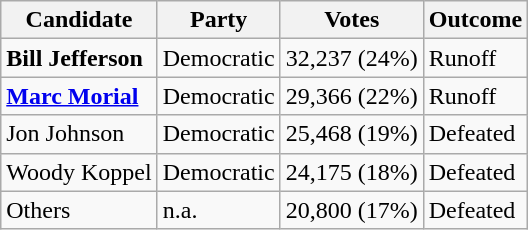<table class="wikitable">
<tr>
<th>Candidate</th>
<th>Party</th>
<th>Votes</th>
<th>Outcome</th>
</tr>
<tr>
<td><strong>Bill Jefferson</strong></td>
<td>Democratic</td>
<td>32,237 (24%)</td>
<td>Runoff</td>
</tr>
<tr>
<td><strong><a href='#'>Marc Morial</a></strong></td>
<td>Democratic</td>
<td>29,366 (22%)</td>
<td>Runoff</td>
</tr>
<tr>
<td>Jon Johnson</td>
<td>Democratic</td>
<td>25,468 (19%)</td>
<td>Defeated</td>
</tr>
<tr>
<td>Woody Koppel</td>
<td>Democratic</td>
<td>24,175 (18%)</td>
<td>Defeated</td>
</tr>
<tr>
<td>Others</td>
<td>n.a.</td>
<td>20,800 (17%)</td>
<td>Defeated</td>
</tr>
</table>
